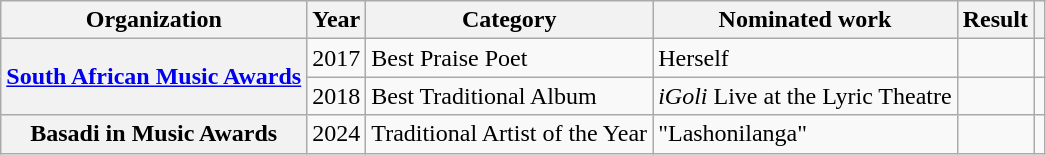<table class="wikitable sortable plainrowheaders">
<tr>
<th scope="col">Organization</th>
<th scope="col">Year</th>
<th scope="col">Category</th>
<th scope="col">Nominated work</th>
<th scope="col">Result</th>
<th scope="col" class="unsortable"></th>
</tr>
<tr>
<th rowspan="2" scope="row"><a href='#'>South African Music Awards</a></th>
<td>2017</td>
<td>Best Praise Poet</td>
<td>Herself</td>
<td></td>
<td></td>
</tr>
<tr>
<td>2018</td>
<td>Best Traditional Album</td>
<td><em>iGoli</em> Live at the Lyric Theatre</td>
<td></td>
<td></td>
</tr>
<tr>
<th scope="row">Basadi in Music Awards</th>
<td>2024</td>
<td>Traditional Artist of the Year</td>
<td>"Lashonilanga"</td>
<td></td>
<td></td>
</tr>
</table>
